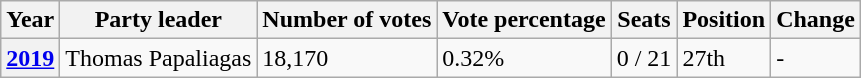<table class="wikitable">
<tr>
<th>Year</th>
<th>Party leader</th>
<th>Number of votes</th>
<th>Vote percentage</th>
<th>Seats</th>
<th>Position</th>
<th>Change</th>
</tr>
<tr>
<th><a href='#'>2019</a></th>
<td>Thomas Papaliagas</td>
<td>18,170</td>
<td>0.32%</td>
<td>0 / 21</td>
<td>27th</td>
<td>-</td>
</tr>
</table>
